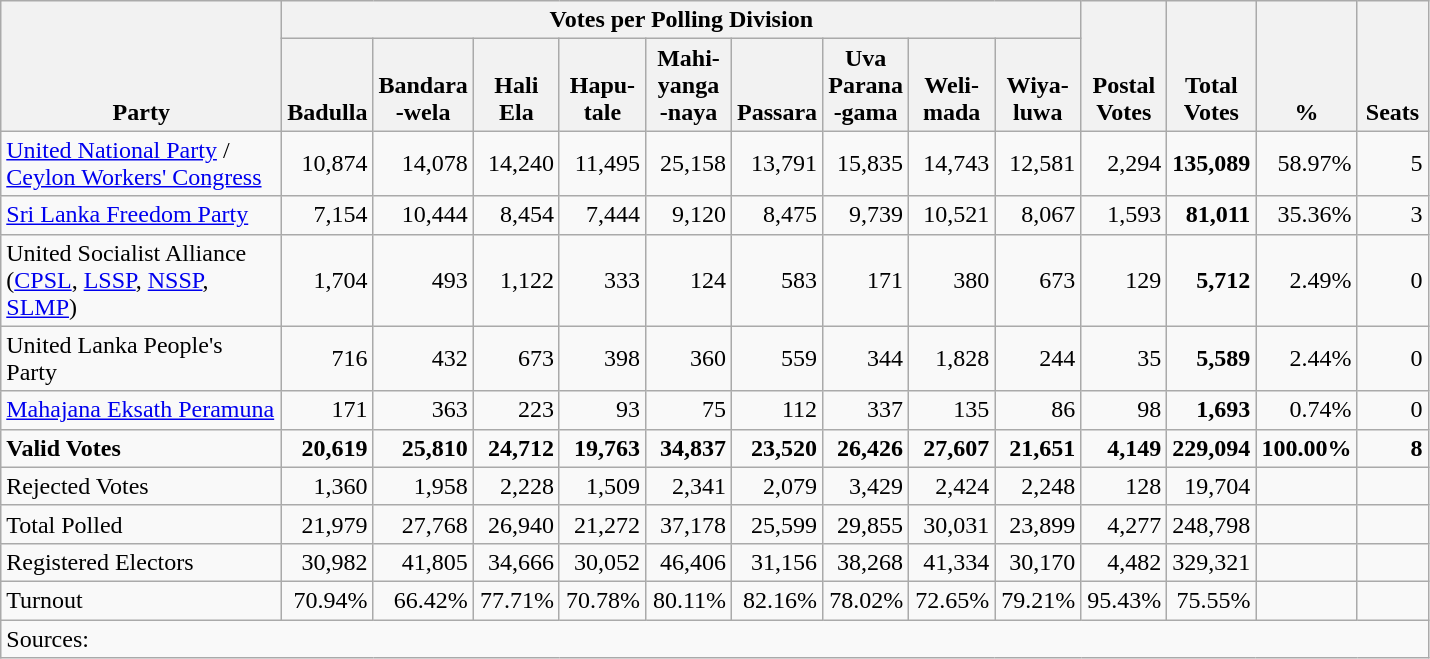<table class="wikitable" border="1" style="text-align:right;">
<tr>
<th align=left valign=bottom rowspan=2 width="180">Party</th>
<th colspan=9>Votes per Polling Division</th>
<th align=center valign=bottom rowspan=2 width="50">Postal<br>Votes</th>
<th align=center valign=bottom rowspan=2 width="50">Total Votes</th>
<th align=center valign=bottom rowspan=2 width="50">%</th>
<th align=center valign=bottom rowspan=2 width="40">Seats</th>
</tr>
<tr>
<th align=center valign=bottom width="50">Badulla</th>
<th align=center valign=bottom width="50">Bandara<br>-wela</th>
<th align=center valign=bottom width="50">Hali<br>Ela</th>
<th !align=center valign=bottom width="50">Hapu-<br>tale</th>
<th align=center valign=bottom width="50">Mahi-<br>yanga<br>-naya</th>
<th align=center valign=bottom width="50">Passara</th>
<th align=center valign=bottom width="50">Uva<br>Parana<br>-gama</th>
<th align=center valign=bottom width="50">Weli-<br>mada</th>
<th align=center valign=bottom width="50">Wiya-<br>luwa</th>
</tr>
<tr>
<td align=left><a href='#'>United National Party</a> /<br><a href='#'>Ceylon Workers' Congress</a></td>
<td>10,874</td>
<td>14,078</td>
<td>14,240</td>
<td>11,495</td>
<td>25,158</td>
<td>13,791</td>
<td>15,835</td>
<td>14,743</td>
<td>12,581</td>
<td>2,294</td>
<td><strong>135,089</strong></td>
<td>58.97%</td>
<td>5</td>
</tr>
<tr>
<td align=left><a href='#'>Sri Lanka Freedom Party</a></td>
<td>7,154</td>
<td>10,444</td>
<td>8,454</td>
<td>7,444</td>
<td>9,120</td>
<td>8,475</td>
<td>9,739</td>
<td>10,521</td>
<td>8,067</td>
<td>1,593</td>
<td><strong>81,011</strong></td>
<td>35.36%</td>
<td>3</td>
</tr>
<tr>
<td align=left>United Socialist Alliance<br>(<a href='#'>CPSL</a>, <a href='#'>LSSP</a>, <a href='#'>NSSP</a>, <a href='#'>SLMP</a>)</td>
<td>1,704</td>
<td>493</td>
<td>1,122</td>
<td>333</td>
<td>124</td>
<td>583</td>
<td>171</td>
<td>380</td>
<td>673</td>
<td>129</td>
<td><strong>5,712</strong></td>
<td>2.49%</td>
<td>0</td>
</tr>
<tr>
<td align=left>United Lanka People's Party</td>
<td>716</td>
<td>432</td>
<td>673</td>
<td>398</td>
<td>360</td>
<td>559</td>
<td>344</td>
<td>1,828</td>
<td>244</td>
<td>35</td>
<td><strong>5,589</strong></td>
<td>2.44%</td>
<td>0</td>
</tr>
<tr>
<td align=left><a href='#'>Mahajana Eksath Peramuna</a></td>
<td>171</td>
<td>363</td>
<td>223</td>
<td>93</td>
<td>75</td>
<td>112</td>
<td>337</td>
<td>135</td>
<td>86</td>
<td>98</td>
<td><strong>1,693</strong></td>
<td>0.74%</td>
<td>0</td>
</tr>
<tr>
<td align=left><strong>Valid Votes</strong></td>
<td><strong>20,619</strong></td>
<td><strong>25,810</strong></td>
<td><strong>24,712</strong></td>
<td><strong>19,763</strong></td>
<td><strong>34,837</strong></td>
<td><strong>23,520</strong></td>
<td><strong>26,426</strong></td>
<td><strong>27,607</strong></td>
<td><strong>21,651</strong></td>
<td><strong>4,149</strong></td>
<td><strong>229,094</strong></td>
<td><strong>100.00%</strong></td>
<td><strong>8</strong></td>
</tr>
<tr>
<td align=left>Rejected Votes</td>
<td>1,360</td>
<td>1,958</td>
<td>2,228</td>
<td>1,509</td>
<td>2,341</td>
<td>2,079</td>
<td>3,429</td>
<td>2,424</td>
<td>2,248</td>
<td>128</td>
<td>19,704</td>
<td></td>
<td></td>
</tr>
<tr>
<td align=left>Total Polled</td>
<td>21,979</td>
<td>27,768</td>
<td>26,940</td>
<td>21,272</td>
<td>37,178</td>
<td>25,599</td>
<td>29,855</td>
<td>30,031</td>
<td>23,899</td>
<td>4,277</td>
<td>248,798</td>
<td></td>
<td></td>
</tr>
<tr>
<td align=left>Registered Electors</td>
<td>30,982</td>
<td>41,805</td>
<td>34,666</td>
<td>30,052</td>
<td>46,406</td>
<td>31,156</td>
<td>38,268</td>
<td>41,334</td>
<td>30,170</td>
<td>4,482</td>
<td>329,321</td>
<td></td>
<td></td>
</tr>
<tr>
<td align=left>Turnout</td>
<td>70.94%</td>
<td>66.42%</td>
<td>77.71%</td>
<td>70.78%</td>
<td>80.11%</td>
<td>82.16%</td>
<td>78.02%</td>
<td>72.65%</td>
<td>79.21%</td>
<td>95.43%</td>
<td>75.55%</td>
<td></td>
<td></td>
</tr>
<tr>
<td align=left colspan=15>Sources:</td>
</tr>
</table>
